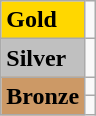<table class="wikitable">
<tr>
<td bgcolor="gold"><strong>Gold</strong></td>
<td></td>
</tr>
<tr>
<td bgcolor="silver"><strong>Silver</strong></td>
<td></td>
</tr>
<tr>
<td rowspan="2" bgcolor="#cc9966"><strong>Bronze</strong></td>
<td></td>
</tr>
<tr>
<td></td>
</tr>
</table>
